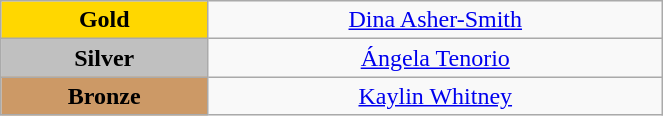<table class="wikitable" style=" text-align:center; " width="35%">
<tr>
<td style="background:gold"><strong>Gold</strong></td>
<td><a href='#'>Dina Asher-Smith</a> <br><small></small></td>
</tr>
<tr>
<td style="background:silver"><strong>Silver</strong></td>
<td><a href='#'>Ángela Tenorio</a><br><small> </small></td>
</tr>
<tr>
<td style="background:#cc9966"><strong>Bronze</strong></td>
<td><a href='#'>Kaylin Whitney</a> <br><small></small></td>
</tr>
</table>
